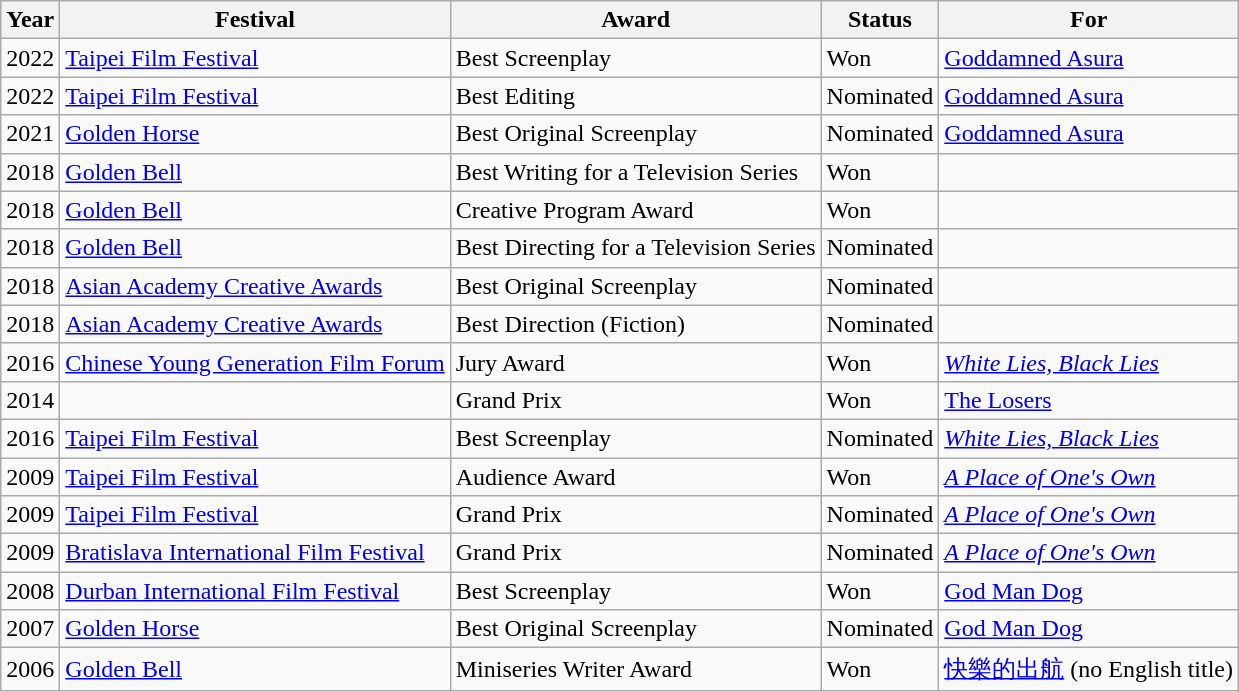<table class="wikitable">
<tr>
<th>Year</th>
<th>Festival</th>
<th>Award</th>
<th>Status</th>
<th>For</th>
</tr>
<tr>
<td>2022</td>
<td><a href='#'>Taipei Film Festival</a></td>
<td>Best Screenplay</td>
<td>Won</td>
<td><a href='#'>Goddamned Asura</a></td>
</tr>
<tr>
<td>2022</td>
<td><a href='#'>Taipei Film Festival</a></td>
<td>Best Editing</td>
<td>Nominated</td>
<td><a href='#'>Goddamned Asura</a></td>
</tr>
<tr>
<td>2021</td>
<td><a href='#'>Golden Horse</a></td>
<td>Best Original Screenplay</td>
<td>Nominated</td>
<td><a href='#'>Goddamned Asura</a></td>
</tr>
<tr>
<td>2018</td>
<td><a href='#'>Golden Bell</a></td>
<td>Best Writing for a Television Series</td>
<td>Won</td>
<td></td>
</tr>
<tr>
<td>2018</td>
<td><a href='#'>Golden Bell</a></td>
<td>Creative Program Award</td>
<td>Won</td>
<td></td>
</tr>
<tr>
<td>2018</td>
<td><a href='#'>Golden Bell</a></td>
<td>Best Directing for a Television Series</td>
<td>Nominated</td>
<td></td>
</tr>
<tr>
<td>2018</td>
<td><a href='#'>Asian Academy Creative Awards</a></td>
<td>Best Original Screenplay</td>
<td>Nominated</td>
<td></td>
</tr>
<tr>
<td>2018</td>
<td><a href='#'>Asian Academy Creative Awards</a></td>
<td>Best Direction (Fiction)</td>
<td>Nominated</td>
<td></td>
</tr>
<tr>
<td>2016</td>
<td><a href='#'>Chinese Young Generation Film Forum</a></td>
<td>Jury Award</td>
<td>Won</td>
<td><em><a href='#'>White Lies, Black Lies</a></em></td>
</tr>
<tr>
<td>2014</td>
<td></td>
<td>Grand Prix</td>
<td>Won</td>
<td><a href='#'>The Losers</a></td>
</tr>
<tr>
<td>2016</td>
<td><a href='#'>Taipei Film Festival</a></td>
<td>Best Screenplay</td>
<td>Nominated</td>
<td><em><a href='#'>White Lies, Black Lies</a></em></td>
</tr>
<tr>
<td>2009</td>
<td><a href='#'>Taipei Film Festival</a></td>
<td>Audience Award</td>
<td>Won</td>
<td><em><a href='#'>A Place of One's Own</a></em></td>
</tr>
<tr>
<td>2009</td>
<td><a href='#'>Taipei Film Festival</a></td>
<td>Grand Prix</td>
<td>Nominated</td>
<td><em><a href='#'>A Place of One's Own</a></em></td>
</tr>
<tr>
<td>2009</td>
<td><a href='#'>Bratislava International Film Festival</a></td>
<td>Grand Prix</td>
<td>Nominated</td>
<td><em><a href='#'>A Place of One's Own</a></em></td>
</tr>
<tr>
<td>2008</td>
<td><a href='#'>Durban International Film Festival</a></td>
<td>Best Screenplay</td>
<td>Won</td>
<td><a href='#'>God Man Dog</a></td>
</tr>
<tr>
<td>2007</td>
<td><a href='#'>Golden Horse</a></td>
<td>Best Original Screenplay</td>
<td>Nominated</td>
<td><a href='#'>God Man Dog</a></td>
</tr>
<tr>
<td>2006</td>
<td><a href='#'>Golden Bell</a></td>
<td>Miniseries Writer Award</td>
<td>Won</td>
<td><a href='#'>快樂的出航</a> (no English title)</td>
</tr>
</table>
